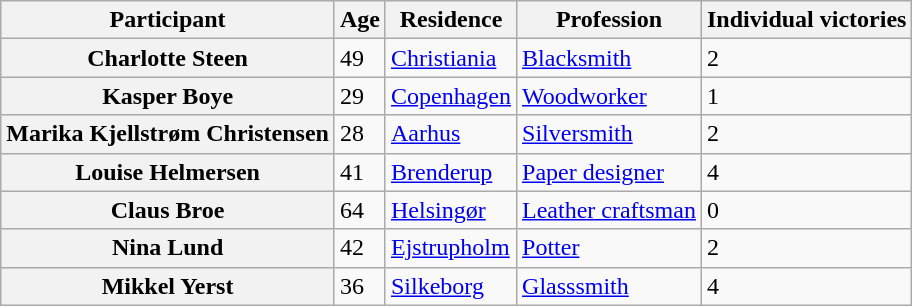<table class="wikitable plainrowheaders sortable">
<tr>
<th scope="col">Participant</th>
<th scope="col">Age</th>
<th scope="col">Residence</th>
<th scope="col">Profession</th>
<th scope="col">Individual victories</th>
</tr>
<tr>
<th scope="row">Charlotte Steen</th>
<td>49</td>
<td><a href='#'>Christiania</a></td>
<td><a href='#'>Blacksmith</a></td>
<td>2</td>
</tr>
<tr>
<th scope="row">Kasper Boye</th>
<td>29</td>
<td><a href='#'>Copenhagen</a></td>
<td><a href='#'>Woodworker</a></td>
<td>1</td>
</tr>
<tr>
<th scope="row">Marika Kjellstrøm Christensen</th>
<td>28</td>
<td><a href='#'>Aarhus</a></td>
<td><a href='#'>Silversmith</a></td>
<td>2</td>
</tr>
<tr>
<th scope="row">Louise Helmersen</th>
<td>41</td>
<td><a href='#'>Brenderup</a></td>
<td><a href='#'>Paper designer</a></td>
<td>4</td>
</tr>
<tr>
<th scope="row">Claus Broe</th>
<td>64</td>
<td><a href='#'>Helsingør</a></td>
<td><a href='#'>Leather craftsman</a></td>
<td>0</td>
</tr>
<tr>
<th scope="row">Nina Lund</th>
<td>42</td>
<td><a href='#'>Ejstrupholm</a></td>
<td><a href='#'>Potter</a></td>
<td>2</td>
</tr>
<tr>
<th scope="row">Mikkel Yerst</th>
<td>36</td>
<td><a href='#'>Silkeborg</a></td>
<td><a href='#'>Glasssmith</a></td>
<td>4</td>
</tr>
</table>
